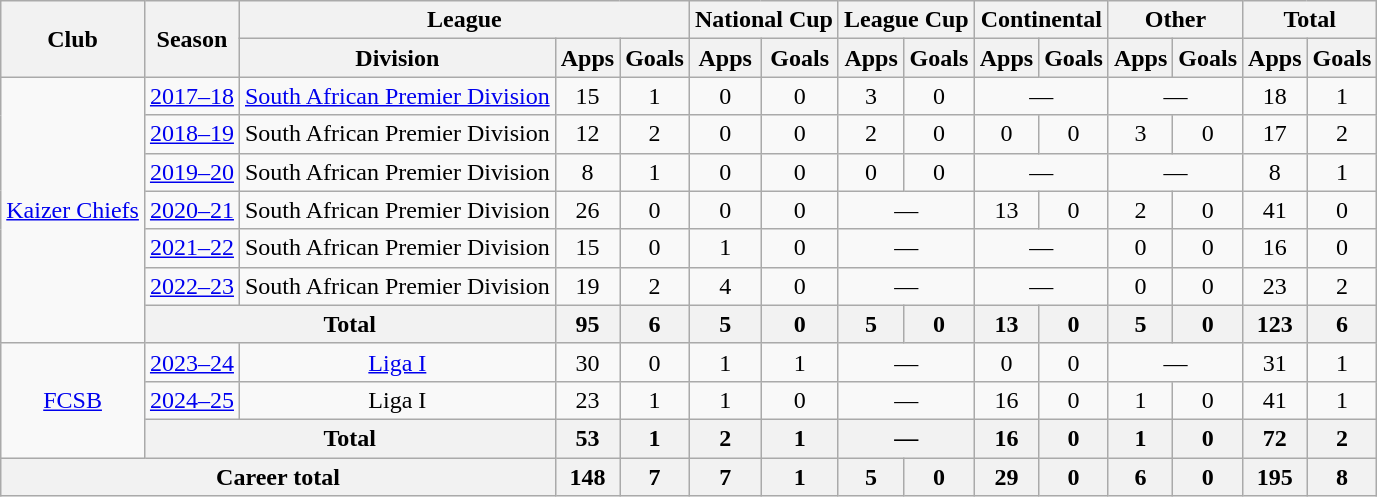<table class="wikitable" style="text-align:center">
<tr>
<th rowspan="2">Club</th>
<th rowspan="2">Season</th>
<th colspan="3">League</th>
<th colspan="2">National Cup</th>
<th colspan="2">League Cup</th>
<th colspan="2">Continental</th>
<th colspan="2">Other</th>
<th colspan="3">Total</th>
</tr>
<tr>
<th>Division</th>
<th>Apps</th>
<th>Goals</th>
<th>Apps</th>
<th>Goals</th>
<th>Apps</th>
<th>Goals</th>
<th>Apps</th>
<th>Goals</th>
<th>Apps</th>
<th>Goals</th>
<th>Apps</th>
<th>Goals</th>
</tr>
<tr>
<td rowspan="7"><a href='#'>Kaizer Chiefs</a></td>
<td><a href='#'>2017–18</a></td>
<td><a href='#'>South African Premier Division</a></td>
<td>15</td>
<td>1</td>
<td>0</td>
<td>0</td>
<td>3</td>
<td>0</td>
<td rowspan=1 colspan="2">—</td>
<td colspan="2">—</td>
<td>18</td>
<td>1</td>
</tr>
<tr>
<td><a href='#'>2018–19</a></td>
<td>South African Premier Division</td>
<td>12</td>
<td>2</td>
<td>0</td>
<td>0</td>
<td>2</td>
<td>0</td>
<td>0</td>
<td>0</td>
<td>3</td>
<td>0</td>
<td>17</td>
<td>2</td>
</tr>
<tr>
<td><a href='#'>2019–20</a></td>
<td>South African Premier Division</td>
<td>8</td>
<td>1</td>
<td>0</td>
<td>0</td>
<td>0</td>
<td>0</td>
<td rowspan=1 colspan="2">—</td>
<td rowspan=1 colspan="2">—</td>
<td>8</td>
<td>1</td>
</tr>
<tr>
<td><a href='#'>2020–21</a></td>
<td>South African Premier Division</td>
<td>26</td>
<td>0</td>
<td>0</td>
<td>0</td>
<td rowspan=1 colspan="2">—</td>
<td>13</td>
<td>0</td>
<td>2</td>
<td>0</td>
<td>41</td>
<td>0</td>
</tr>
<tr>
<td><a href='#'>2021–22</a></td>
<td>South African Premier Division</td>
<td>15</td>
<td>0</td>
<td>1</td>
<td>0</td>
<td rowspan=1 colspan="2">—</td>
<td rowspan=1 colspan="2">—</td>
<td>0</td>
<td>0</td>
<td>16</td>
<td>0</td>
</tr>
<tr>
<td><a href='#'>2022–23</a></td>
<td>South African Premier Division</td>
<td>19</td>
<td>2</td>
<td>4</td>
<td>0</td>
<td rowspan=1 colspan="2">—</td>
<td rowspan=1 colspan="2">—</td>
<td>0</td>
<td>0</td>
<td>23</td>
<td>2</td>
</tr>
<tr>
<th colspan="2">Total</th>
<th>95</th>
<th>6</th>
<th>5</th>
<th>0</th>
<th>5</th>
<th>0</th>
<th>13</th>
<th>0</th>
<th>5</th>
<th>0</th>
<th>123</th>
<th>6</th>
</tr>
<tr>
<td rowspan="3"><a href='#'>FCSB</a></td>
<td><a href='#'>2023–24</a></td>
<td><a href='#'>Liga I</a></td>
<td>30</td>
<td>0</td>
<td>1</td>
<td>1</td>
<td colspan="2">—</td>
<td>0</td>
<td>0</td>
<td colspan="2">—</td>
<td>31</td>
<td>1</td>
</tr>
<tr>
<td><a href='#'>2024–25</a></td>
<td>Liga I</td>
<td>23</td>
<td>1</td>
<td>1</td>
<td>0</td>
<td colspan="2">—</td>
<td>16</td>
<td>0</td>
<td>1</td>
<td>0</td>
<td>41</td>
<td>1</td>
</tr>
<tr>
<th colspan="2">Total</th>
<th>53</th>
<th>1</th>
<th>2</th>
<th>1</th>
<th colspan="2">—</th>
<th>16</th>
<th>0</th>
<th>1</th>
<th>0</th>
<th>72</th>
<th>2</th>
</tr>
<tr>
<th colspan="3">Career total</th>
<th>148</th>
<th>7</th>
<th>7</th>
<th>1</th>
<th>5</th>
<th>0</th>
<th>29</th>
<th>0</th>
<th>6</th>
<th>0</th>
<th>195</th>
<th>8</th>
</tr>
</table>
